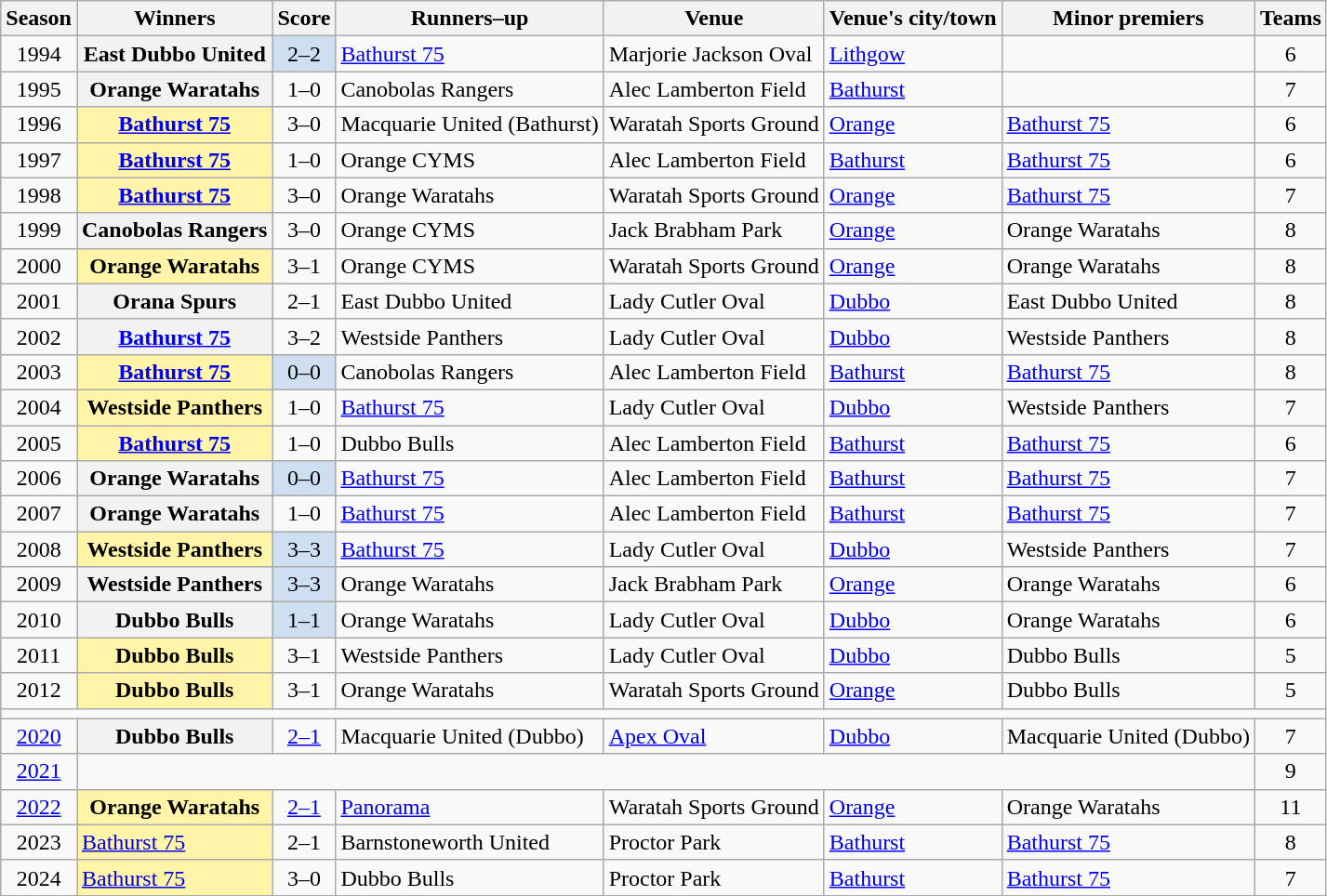<table class="sortable wikitable plainrowheaders">
<tr>
<th scope="col">Season</th>
<th scope="col">Winners</th>
<th scope="col">Score</th>
<th scope="col">Runners–up</th>
<th scope="col">Venue</th>
<th scope="col">Venue's city/town</th>
<th scope="col">Minor premiers</th>
<th scope="col">Teams</th>
</tr>
<tr>
<td align=center>1994</td>
<th scope=row>East Dubbo United</th>
<td align=center style="background-color:#cedff2">2–2</td>
<td><a href='#'>Bathurst 75</a></td>
<td>Marjorie Jackson Oval</td>
<td><a href='#'>Lithgow</a></td>
<td></td>
<td align=center>6</td>
</tr>
<tr>
<td align=center>1995</td>
<th scope=row>Orange Waratahs</th>
<td align=center>1–0</td>
<td>Canobolas Rangers</td>
<td>Alec Lamberton Field</td>
<td><a href='#'>Bathurst</a></td>
<td></td>
<td align=center>7</td>
</tr>
<tr>
<td align=center>1996</td>
<th scope=row style="background-color:#fff4a7"><a href='#'>Bathurst 75</a></th>
<td align=center>3–0</td>
<td>Macquarie United (Bathurst)</td>
<td>Waratah Sports Ground</td>
<td><a href='#'>Orange</a></td>
<td><a href='#'>Bathurst 75</a></td>
<td align=center>6</td>
</tr>
<tr>
<td align=center>1997</td>
<th scope=row style="background-color:#fff4a7"><a href='#'>Bathurst 75</a></th>
<td align=center>1–0</td>
<td>Orange CYMS</td>
<td>Alec Lamberton Field</td>
<td><a href='#'>Bathurst</a></td>
<td><a href='#'>Bathurst 75</a></td>
<td align=center>6</td>
</tr>
<tr>
<td align=center>1998</td>
<th scope=row style="background-color:#fff4a7"><a href='#'>Bathurst 75</a></th>
<td align=center>3–0</td>
<td>Orange Waratahs</td>
<td>Waratah Sports Ground</td>
<td><a href='#'>Orange</a></td>
<td><a href='#'>Bathurst 75</a></td>
<td align=center>7</td>
</tr>
<tr>
<td align=center>1999</td>
<th scope=row>Canobolas Rangers</th>
<td align=center>3–0</td>
<td>Orange CYMS</td>
<td>Jack Brabham Park</td>
<td><a href='#'>Orange</a></td>
<td>Orange Waratahs</td>
<td align=center>8</td>
</tr>
<tr>
<td align=center>2000</td>
<th scope=row style="background-color:#fff4a7">Orange Waratahs</th>
<td align=center>3–1</td>
<td>Orange CYMS</td>
<td>Waratah Sports Ground</td>
<td><a href='#'>Orange</a></td>
<td>Orange Waratahs</td>
<td align=center>8</td>
</tr>
<tr>
<td align=center>2001</td>
<th scope=row>Orana Spurs</th>
<td align=center>2–1</td>
<td>East Dubbo United</td>
<td>Lady Cutler Oval</td>
<td><a href='#'>Dubbo</a></td>
<td>East Dubbo United</td>
<td align=center>8</td>
</tr>
<tr>
<td align=center>2002</td>
<th scope=row><a href='#'>Bathurst 75</a></th>
<td align=center>3–2</td>
<td>Westside Panthers</td>
<td>Lady Cutler Oval</td>
<td><a href='#'>Dubbo</a></td>
<td>Westside Panthers</td>
<td align=center>8</td>
</tr>
<tr>
<td align=center>2003</td>
<th scope=row style="background-color:#fff4a7"><a href='#'>Bathurst 75</a></th>
<td align=center style="background-color:#cedff2">0–0</td>
<td>Canobolas Rangers</td>
<td>Alec Lamberton Field</td>
<td><a href='#'>Bathurst</a></td>
<td><a href='#'>Bathurst 75</a></td>
<td align=center>8</td>
</tr>
<tr>
<td align=center>2004</td>
<th scope=row style="background-color:#fff4a7">Westside Panthers</th>
<td align=center>1–0</td>
<td><a href='#'>Bathurst 75</a></td>
<td>Lady Cutler Oval</td>
<td><a href='#'>Dubbo</a></td>
<td>Westside Panthers</td>
<td align=center>7</td>
</tr>
<tr>
<td align=center>2005</td>
<th scope=row style="background-color:#fff4a7"><a href='#'>Bathurst 75</a></th>
<td align=center>1–0</td>
<td>Dubbo Bulls</td>
<td>Alec Lamberton Field</td>
<td><a href='#'>Bathurst</a></td>
<td><a href='#'>Bathurst 75</a></td>
<td align=center>6</td>
</tr>
<tr>
<td align=center>2006</td>
<th scope=row>Orange Waratahs</th>
<td align=center style="background-color:#cedff2">0–0</td>
<td><a href='#'>Bathurst 75</a></td>
<td>Alec Lamberton Field</td>
<td><a href='#'>Bathurst</a></td>
<td><a href='#'>Bathurst 75</a></td>
<td align=center>7</td>
</tr>
<tr>
<td align=center>2007</td>
<th scope=row>Orange Waratahs</th>
<td align=center>1–0</td>
<td><a href='#'>Bathurst 75</a></td>
<td>Alec Lamberton Field</td>
<td><a href='#'>Bathurst</a></td>
<td><a href='#'>Bathurst 75</a></td>
<td align=center>7</td>
</tr>
<tr>
<td align=center>2008</td>
<th scope=row style="background-color:#fff4a7">Westside Panthers</th>
<td align=center style="background-color:#cedff2">3–3</td>
<td><a href='#'>Bathurst 75</a></td>
<td>Lady Cutler Oval</td>
<td><a href='#'>Dubbo</a></td>
<td>Westside Panthers</td>
<td align=center>7</td>
</tr>
<tr>
<td align=center>2009</td>
<th scope=row>Westside Panthers</th>
<td align=center style="background-color:#cedff2">3–3</td>
<td>Orange Waratahs</td>
<td>Jack Brabham Park</td>
<td><a href='#'>Orange</a></td>
<td>Orange Waratahs</td>
<td align=center>6</td>
</tr>
<tr>
<td align=center>2010</td>
<th scope=row>Dubbo Bulls</th>
<td align=center style="background-color:#cedff2">1–1</td>
<td>Orange Waratahs</td>
<td>Lady Cutler Oval</td>
<td><a href='#'>Dubbo</a></td>
<td>Orange Waratahs</td>
<td align=center>6</td>
</tr>
<tr>
<td align=center>2011</td>
<th scope=row style="background-color:#fff4a7">Dubbo Bulls</th>
<td align=center>3–1</td>
<td>Westside Panthers</td>
<td>Lady Cutler Oval</td>
<td><a href='#'>Dubbo</a></td>
<td>Dubbo Bulls</td>
<td align=center>5</td>
</tr>
<tr>
<td align=center>2012</td>
<th scope=row style="background-color:#fff4a7">Dubbo Bulls</th>
<td align=center>3–1</td>
<td>Orange Waratahs</td>
<td>Waratah Sports Ground</td>
<td><a href='#'>Orange</a></td>
<td>Dubbo Bulls</td>
<td align=center>5</td>
</tr>
<tr>
<td colspan="8"></td>
</tr>
<tr>
<td align=center><a href='#'>2020</a></td>
<th scope=row>Dubbo Bulls</th>
<td align=center><a href='#'>2–1</a></td>
<td>Macquarie United (Dubbo)</td>
<td><a href='#'>Apex Oval</a></td>
<td><a href='#'>Dubbo</a></td>
<td>Macquarie United (Dubbo)</td>
<td align=center>7</td>
</tr>
<tr>
<td align=center><a href='#'>2021</a></td>
<td colspan="6"></td>
<td align=center>9</td>
</tr>
<tr>
<td align=center><a href='#'>2022</a></td>
<th scope=row style="background-color:#fff4a7">Orange Waratahs</th>
<td align=center><a href='#'>2–1</a></td>
<td><a href='#'>Panorama</a></td>
<td>Waratah Sports Ground</td>
<td><a href='#'>Orange</a></td>
<td>Orange Waratahs</td>
<td align=center>11</td>
</tr>
<tr>
<td align=center>2023</td>
<td scope=row style="background-color:#fff4a7"><a href='#'>Bathurst 75</a></td>
<td align=center>2–1</td>
<td>Barnstoneworth United</td>
<td>Proctor Park</td>
<td><a href='#'>Bathurst</a></td>
<td><a href='#'>Bathurst 75</a></td>
<td align=center>8</td>
</tr>
<tr>
<td align=center>2024</td>
<td scope=row style="background-color:#fff4a7"><a href='#'>Bathurst 75</a></td>
<td align=center>3–0</td>
<td>Dubbo Bulls</td>
<td>Proctor Park</td>
<td><a href='#'>Bathurst</a></td>
<td><a href='#'>Bathurst 75</a></td>
<td align=center>7</td>
</tr>
</table>
